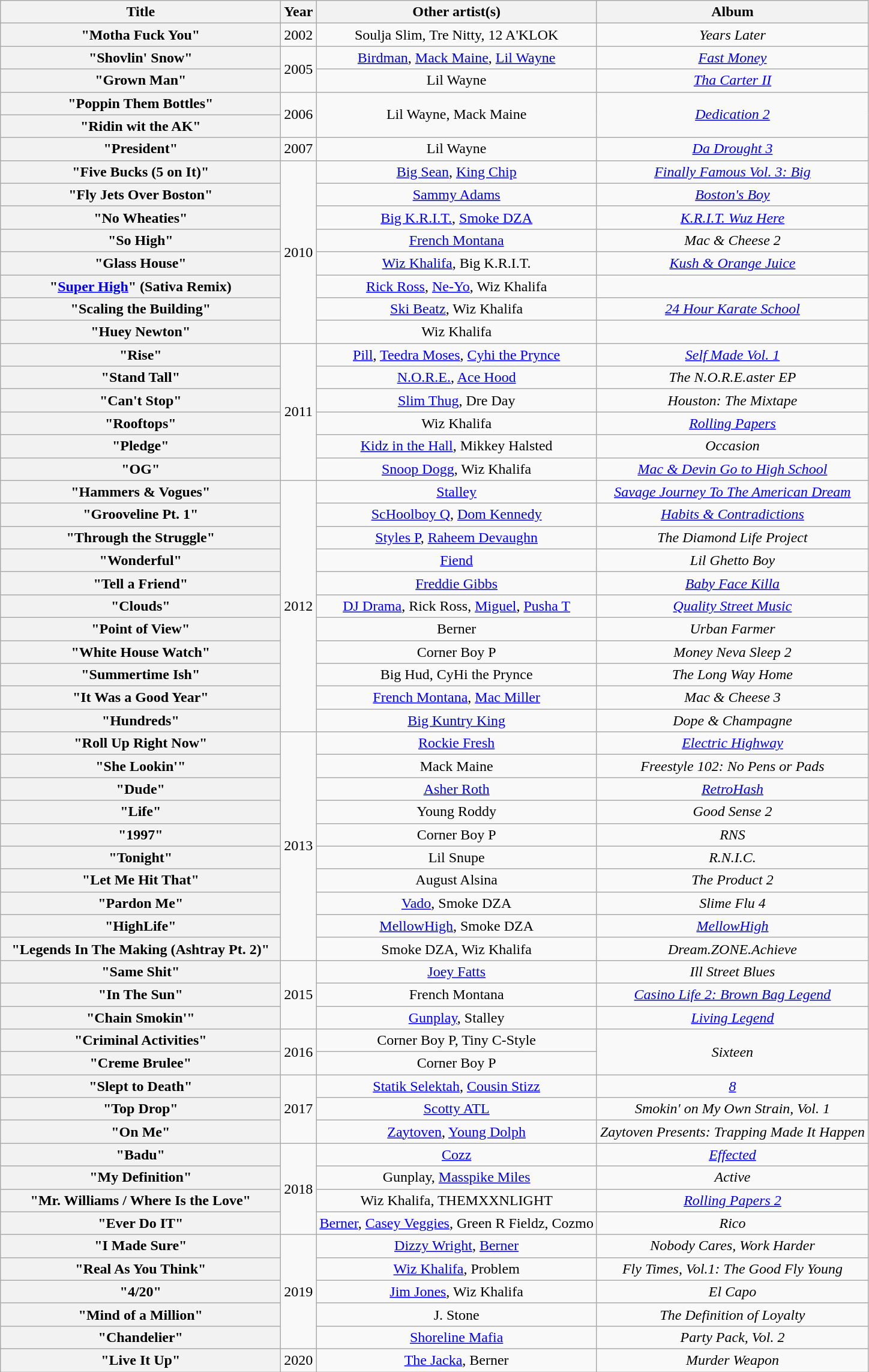<table class="wikitable plainrowheaders" style="text-align:center;">
<tr>
<th scope="col" style="width:19em;">Title</th>
<th scope="col">Year</th>
<th scope="col">Other artist(s)</th>
<th scope="col">Album</th>
</tr>
<tr>
<th scope="row">"Motha Fuck You"</th>
<td rowspan="">2002</td>
<td>Soulja Slim, Tre Nitty, 12 A'KLOK</td>
<td><em>Years Later</em></td>
</tr>
<tr>
<th scope="row">"Shovlin' Snow"</th>
<td rowspan="2">2005</td>
<td><a href='#'>Birdman</a>, <a href='#'>Mack Maine</a>, <a href='#'>Lil Wayne</a></td>
<td><em><a href='#'>Fast Money</a></em></td>
</tr>
<tr>
<th scope="row">"Grown Man"</th>
<td>Lil Wayne</td>
<td><em><a href='#'>Tha Carter II</a></em></td>
</tr>
<tr>
<th scope="row">"Poppin Them Bottles"</th>
<td rowspan="2">2006</td>
<td rowspan="2">Lil Wayne, Mack Maine</td>
<td rowspan="2"><em><a href='#'>Dedication 2</a></em></td>
</tr>
<tr>
<th scope="row">"Ridin wit the AK"</th>
</tr>
<tr>
<th scope="row">"President"</th>
<td>2007</td>
<td>Lil Wayne</td>
<td><em><a href='#'>Da Drought 3</a></em></td>
</tr>
<tr>
<th scope="row">"Five Bucks (5 on It)"</th>
<td rowspan="8">2010</td>
<td><a href='#'>Big Sean</a>, <a href='#'>King Chip</a></td>
<td><em><a href='#'>Finally Famous Vol. 3: Big</a></em></td>
</tr>
<tr>
<th scope="row">"Fly Jets Over Boston"</th>
<td><a href='#'>Sammy Adams</a></td>
<td><em><a href='#'>Boston's Boy</a></em></td>
</tr>
<tr>
<th scope="row">"No Wheaties"</th>
<td><a href='#'>Big K.R.I.T.</a>, <a href='#'>Smoke DZA</a></td>
<td><em><a href='#'>K.R.I.T. Wuz Here</a></em></td>
</tr>
<tr>
<th scope="row">"So High"</th>
<td><a href='#'>French Montana</a></td>
<td><em>Mac & Cheese 2</em></td>
</tr>
<tr>
<th scope="row">"Glass House"</th>
<td><a href='#'>Wiz Khalifa</a>, Big K.R.I.T.</td>
<td><em><a href='#'>Kush & Orange Juice</a></em></td>
</tr>
<tr>
<th scope="row">"<a href='#'>Super High</a>" (Sativa Remix)</th>
<td><a href='#'>Rick Ross</a>, <a href='#'>Ne-Yo</a>, Wiz Khalifa</td>
<td></td>
</tr>
<tr>
<th scope="row">"Scaling the Building"</th>
<td><a href='#'>Ski Beatz</a>, Wiz Khalifa</td>
<td><em><a href='#'>24 Hour Karate School</a></em></td>
</tr>
<tr>
<th scope="row">"Huey Newton"</th>
<td>Wiz Khalifa</td>
<td></td>
</tr>
<tr>
<th scope="row">"Rise"</th>
<td rowspan="6">2011</td>
<td><a href='#'>Pill</a>, <a href='#'>Teedra Moses</a>, <a href='#'>Cyhi the Prynce</a></td>
<td><em><a href='#'>Self Made Vol. 1</a></em></td>
</tr>
<tr>
<th scope="row">"Stand Tall"</th>
<td><a href='#'>N.O.R.E.</a>, <a href='#'>Ace Hood</a></td>
<td><em>The N.O.R.E.aster EP</em></td>
</tr>
<tr>
<th scope="row">"Can't Stop"</th>
<td><a href='#'>Slim Thug</a>, Dre Day</td>
<td><em>Houston: The Mixtape</em></td>
</tr>
<tr>
<th scope="row">"Rooftops"</th>
<td>Wiz Khalifa</td>
<td><em><a href='#'>Rolling Papers</a></em></td>
</tr>
<tr>
<th scope="row">"Pledge"</th>
<td><a href='#'>Kidz in the Hall</a>, Mikkey Halsted</td>
<td><em>Occasion</em></td>
</tr>
<tr>
<th scope="row">"OG"</th>
<td><a href='#'>Snoop Dogg</a>, Wiz Khalifa</td>
<td><em><a href='#'>Mac & Devin Go to High School</a></em></td>
</tr>
<tr>
<th scope="row">"Hammers & Vogues"</th>
<td rowspan="11">2012</td>
<td><a href='#'>Stalley</a></td>
<td><em><a href='#'>Savage Journey To The American Dream</a></em></td>
</tr>
<tr>
<th scope="row">"Grooveline Pt. 1"</th>
<td><a href='#'>ScHoolboy Q</a>, <a href='#'>Dom Kennedy</a></td>
<td><em><a href='#'>Habits & Contradictions</a></em></td>
</tr>
<tr>
<th scope="row">"Through the Struggle"</th>
<td><a href='#'>Styles P</a>, <a href='#'>Raheem Devaughn</a></td>
<td><em>The Diamond Life Project</em></td>
</tr>
<tr>
<th scope="row">"Wonderful"</th>
<td><a href='#'>Fiend</a></td>
<td><em>Lil Ghetto Boy</em></td>
</tr>
<tr>
<th scope="row">"Tell a Friend"</th>
<td><a href='#'>Freddie Gibbs</a></td>
<td><em><a href='#'>Baby Face Killa</a></em></td>
</tr>
<tr>
<th scope="row">"Clouds"</th>
<td><a href='#'>DJ Drama</a>, Rick Ross, <a href='#'>Miguel</a>, <a href='#'>Pusha T</a></td>
<td><em><a href='#'>Quality Street Music</a></em></td>
</tr>
<tr>
<th scope="row">"Point of View"</th>
<td>Berner</td>
<td><em>Urban Farmer</em></td>
</tr>
<tr>
<th scope="row">"White House Watch"</th>
<td>Corner Boy P</td>
<td><em>Money Neva Sleep 2</em></td>
</tr>
<tr>
<th scope="row">"Summertime Ish"</th>
<td>Big Hud, CyHi the Prynce</td>
<td><em>The Long Way Home</em></td>
</tr>
<tr>
<th scope="row">"It Was a Good Year"</th>
<td><a href='#'>French Montana</a>, <a href='#'>Mac Miller</a></td>
<td><em>Mac & Cheese 3</em></td>
</tr>
<tr>
<th scope="row">"Hundreds"</th>
<td><a href='#'>Big Kuntry King</a></td>
<td><em>Dope & Champagne</em></td>
</tr>
<tr>
<th scope="row">"Roll Up Right Now"</th>
<td rowspan="10">2013</td>
<td><a href='#'>Rockie Fresh</a></td>
<td><em><a href='#'>Electric Highway</a></em></td>
</tr>
<tr>
<th scope="row">"She Lookin'"</th>
<td>Mack Maine</td>
<td><em>Freestyle 102: No Pens or Pads</em></td>
</tr>
<tr>
<th scope="row">"Dude"</th>
<td><a href='#'>Asher Roth</a></td>
<td><em><a href='#'>RetroHash</a></em></td>
</tr>
<tr>
<th scope="row">"Life"</th>
<td>Young Roddy</td>
<td><em>Good Sense 2</em></td>
</tr>
<tr>
<th scope="row">"1997"</th>
<td>Corner Boy P</td>
<td><em>RNS</em></td>
</tr>
<tr>
<th scope="row">"Tonight"</th>
<td>Lil Snupe</td>
<td><em>R.N.I.C.</em></td>
</tr>
<tr>
<th scope="row">"Let Me Hit That"</th>
<td>August Alsina</td>
<td><em>The Product 2</em></td>
</tr>
<tr>
<th scope="row">"Pardon Me"</th>
<td><a href='#'>Vado</a>, Smoke DZA</td>
<td><em>Slime Flu 4</em></td>
</tr>
<tr>
<th scope="row">"HighLife"</th>
<td><a href='#'>MellowHigh</a>, Smoke DZA</td>
<td><em><a href='#'>MellowHigh</a></em></td>
</tr>
<tr>
<th scope="row">"Legends In The Making (Ashtray Pt. 2)"</th>
<td>Smoke DZA, Wiz Khalifa</td>
<td><em>Dream.ZONE.Achieve</em></td>
</tr>
<tr>
<th scope="row">"Same Shit"</th>
<td rowspan= "3">2015</td>
<td><a href='#'>Joey Fatts</a></td>
<td><em>Ill Street Blues</em></td>
</tr>
<tr>
<th scope="row">"In The Sun"</th>
<td>French Montana</td>
<td><em><a href='#'>Casino Life 2: Brown Bag Legend</a></em></td>
</tr>
<tr>
<th scope="row">"Chain Smokin'"</th>
<td><a href='#'>Gunplay</a>, Stalley</td>
<td><em><a href='#'>Living Legend</a></em></td>
</tr>
<tr>
<th scope="row">"Criminal Activities"</th>
<td rowspan= "2">2016</td>
<td>Corner Boy P, Tiny C-Style</td>
<td rowspan= "2"><em>Sixteen</em></td>
</tr>
<tr>
<th scope="row">"Creme Brulee"</th>
<td>Corner Boy P</td>
</tr>
<tr>
<th scope="row">"Slept to Death"</th>
<td rowspan="3">2017</td>
<td><a href='#'>Statik Selektah</a>, <a href='#'>Cousin Stizz</a></td>
<td><em><a href='#'>8</a></em></td>
</tr>
<tr>
<th scope="row">"Top Drop"</th>
<td><a href='#'>Scotty ATL</a></td>
<td><em>Smokin' on My Own Strain, Vol. 1</em></td>
</tr>
<tr>
<th scope="row">"On Me"</th>
<td><a href='#'>Zaytoven</a>, <a href='#'>Young Dolph</a></td>
<td><em>Zaytoven Presents: Trapping Made It Happen</em></td>
</tr>
<tr>
<th scope="row">"Badu"</th>
<td rowspan="4">2018</td>
<td><a href='#'>Cozz</a></td>
<td><em><a href='#'>Effected</a></em></td>
</tr>
<tr>
<th scope="row">"My Definition"</th>
<td>Gunplay, <a href='#'>Masspike Miles</a></td>
<td><em>Active</em></td>
</tr>
<tr>
<th scope="row">"Mr. Williams / Where Is the Love"</th>
<td>Wiz Khalifa, THEMXXNLIGHT</td>
<td><em><a href='#'>Rolling Papers 2</a></em></td>
</tr>
<tr>
<th scope="row">"Ever Do IT"</th>
<td><a href='#'>Berner</a>, <a href='#'>Casey Veggies</a>, Green R Fieldz, Cozmo</td>
<td><em>Rico</em></td>
</tr>
<tr>
<th scope="row">"I Made Sure"</th>
<td rowspan="5">2019</td>
<td><a href='#'>Dizzy Wright</a>, <a href='#'>Berner</a></td>
<td><em>Nobody Cares, Work Harder</em></td>
</tr>
<tr>
<th scope="row">"Real As You Think"</th>
<td><a href='#'>Wiz Khalifa</a>, Problem</td>
<td><em>Fly Times, Vol.1: The Good Fly Young</em></td>
</tr>
<tr>
<th scope="row">"4/20"</th>
<td><a href='#'>Jim Jones</a>, Wiz Khalifa</td>
<td><em>El Capo</em></td>
</tr>
<tr>
<th scope="row">"Mind of a Million"</th>
<td>J. Stone</td>
<td><em>The Definition of Loyalty</em></td>
</tr>
<tr>
<th scope="row">"Chandelier"</th>
<td><a href='#'>Shoreline Mafia</a></td>
<td><em>Party Pack, Vol. 2</em></td>
</tr>
<tr>
<th scope="row">"Live It Up"</th>
<td rowspan="">2020</td>
<td><a href='#'>The Jacka</a>, Berner</td>
<td><em>Murder Weapon</em></td>
</tr>
</table>
